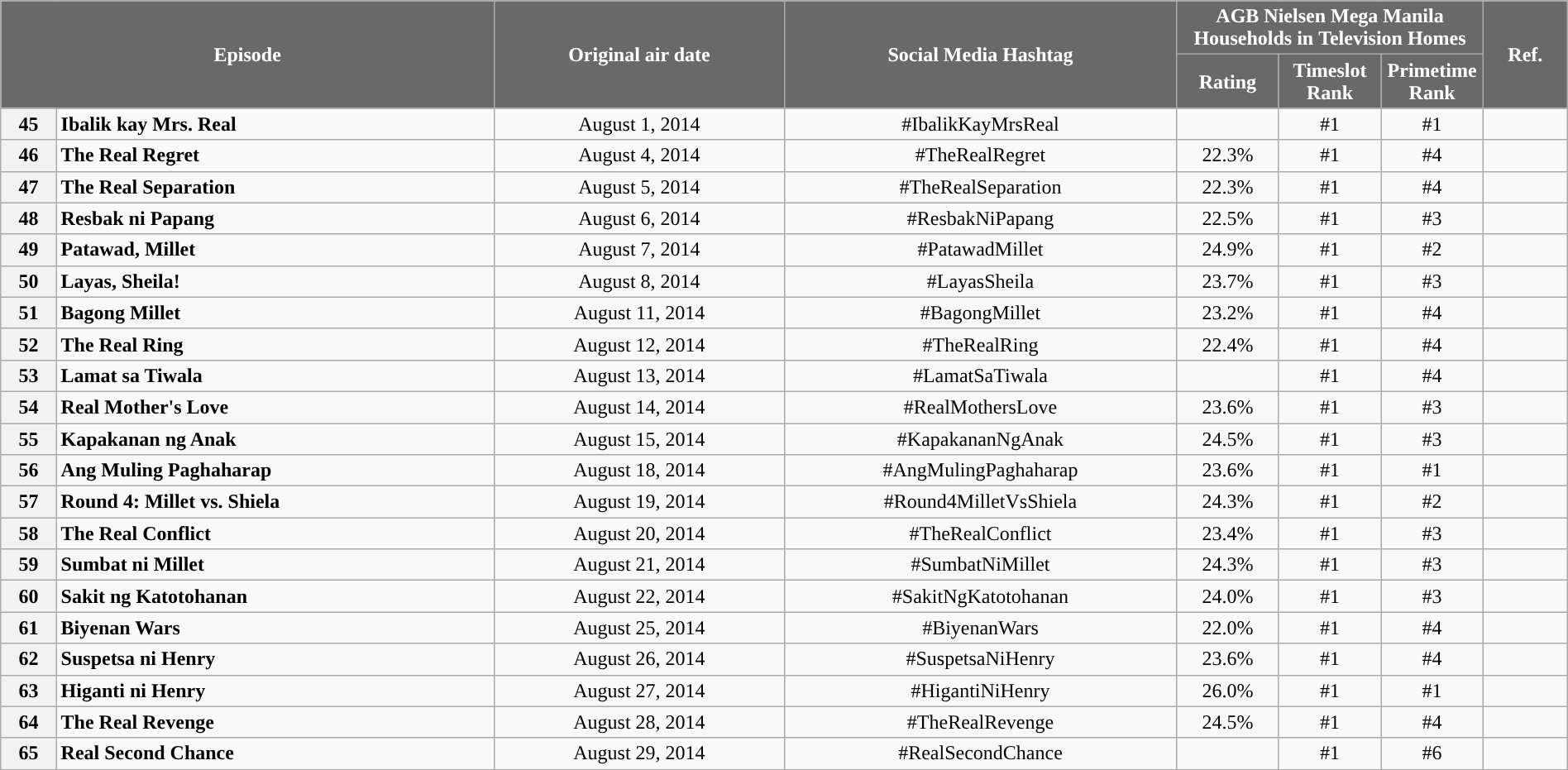<table class="wikitable" style="text-align:center; font-size:100%; line-height:18px;"  width="100%">
<tr>
<th colspan="2" rowspan="2" style="background-color:#696969; color:#ffffff;">Episode</th>
<th style="background:#696969; color:white" rowspan="2">Original air date</th>
<th style="background:#696969; color:white" rowspan="2">Social Media Hashtag</th>
<th style="background-color:#696969; color:#ffffff;" colspan="3">AGB Nielsen Mega Manila Households in Television Homes</th>
<th rowspan="2" style="background:#696969; color:white">Ref.</th>
</tr>
<tr style="text-align: center style=">
<th style="background-color:#696969; width:75px; color:#ffffff;">Rating</th>
<th style="background-color:#696969; width:75px; color:#ffffff;">Timeslot Rank</th>
<th style="background-color:#696969; width:75px; color:#ffffff;">Primetime Rank</th>
</tr>
<tr>
<th>45</th>
<td style="text-align: left;"><strong>Ibalik kay Mrs. Real</strong></td>
<td>August 1, 2014</td>
<td>#IbalikKayMrsReal</td>
<td></td>
<td>#1</td>
<td>#1</td>
<td></td>
</tr>
<tr>
<th>46</th>
<td style="text-align: left;"><strong>The Real Regret</strong></td>
<td>August 4, 2014</td>
<td>#TheRealRegret</td>
<td>22.3%</td>
<td>#1</td>
<td>#4</td>
<td></td>
</tr>
<tr>
<th>47</th>
<td style="text-align: left;"><strong>The Real Separation</strong></td>
<td>August 5, 2014</td>
<td>#TheRealSeparation</td>
<td>22.3%</td>
<td>#1</td>
<td>#4</td>
<td></td>
</tr>
<tr>
<th>48</th>
<td style="text-align: left;"><strong>Resbak ni Papang</strong></td>
<td>August 6, 2014</td>
<td>#ResbakNiPapang</td>
<td>22.5%</td>
<td>#1</td>
<td>#3</td>
<td></td>
</tr>
<tr>
<th>49</th>
<td style="text-align: left;"><strong>Patawad, Millet</strong></td>
<td>August 7, 2014</td>
<td>#PatawadMillet</td>
<td>24.9%</td>
<td>#1</td>
<td>#2</td>
<td></td>
</tr>
<tr>
<th>50</th>
<td style="text-align: left;"><strong>Layas, Sheila!</strong></td>
<td>August 8, 2014</td>
<td>#LayasSheila</td>
<td>23.7%</td>
<td>#1</td>
<td>#3</td>
<td></td>
</tr>
<tr>
<th>51</th>
<td style="text-align: left;"><strong>Bagong Millet</strong></td>
<td>August 11, 2014</td>
<td>#BagongMillet</td>
<td>23.2%</td>
<td>#1</td>
<td>#4</td>
<td></td>
</tr>
<tr>
<th>52</th>
<td style="text-align: left;"><strong>The Real Ring</strong></td>
<td>August 12, 2014</td>
<td>#TheRealRing</td>
<td>22.4%</td>
<td>#1</td>
<td>#4</td>
<td></td>
</tr>
<tr>
<th>53</th>
<td style="text-align: left;"><strong>Lamat sa Tiwala</strong></td>
<td>August 13, 2014</td>
<td>#LamatSaTiwala</td>
<td></td>
<td>#1</td>
<td>#4</td>
<td></td>
</tr>
<tr>
<th>54</th>
<td style="text-align: left;"><strong>Real Mother's Love</strong></td>
<td>August 14, 2014</td>
<td>#RealMothersLove</td>
<td>23.6%</td>
<td>#1</td>
<td>#3</td>
<td></td>
</tr>
<tr>
<th>55</th>
<td style="text-align: left;"><strong>Kapakanan ng Anak</strong></td>
<td>August 15, 2014</td>
<td>#KapakananNgAnak</td>
<td>24.5%</td>
<td>#1</td>
<td>#3</td>
<td></td>
</tr>
<tr>
<th>56</th>
<td style="text-align: left;"><strong>Ang Muling Paghaharap</strong></td>
<td>August 18, 2014</td>
<td>#AngMulingPaghaharap</td>
<td>23.6%</td>
<td>#1</td>
<td>#1</td>
<td></td>
</tr>
<tr>
<th>57</th>
<td style="text-align: left;"><strong>Round 4: Millet vs. Shiela</strong></td>
<td>August 19, 2014</td>
<td>#Round4MilletVsShiela</td>
<td>24.3%</td>
<td>#1</td>
<td>#2</td>
<td></td>
</tr>
<tr>
<th>58</th>
<td style="text-align: left;"><strong>The Real Conflict</strong></td>
<td>August 20, 2014</td>
<td>#TheRealConflict</td>
<td>23.4%</td>
<td>#1</td>
<td>#3</td>
<td></td>
</tr>
<tr>
<th>59</th>
<td style="text-align: left;"><strong>Sumbat ni Millet</strong></td>
<td>August 21, 2014</td>
<td>#SumbatNiMillet</td>
<td>24.3%</td>
<td>#1</td>
<td>#3</td>
<td></td>
</tr>
<tr>
<th>60</th>
<td style="text-align: left;"><strong>Sakit ng Katotohanan</strong></td>
<td>August 22, 2014</td>
<td>#SakitNgKatotohanan</td>
<td>24.0%</td>
<td>#1</td>
<td>#3</td>
<td></td>
</tr>
<tr>
<th>61</th>
<td style="text-align: left;"><strong>Biyenan Wars</strong></td>
<td>August 25, 2014</td>
<td>#BiyenanWars</td>
<td>22.0%</td>
<td>#1</td>
<td>#4</td>
<td></td>
</tr>
<tr>
<th>62</th>
<td style="text-align: left;"><strong>Suspetsa ni Henry</strong></td>
<td>August 26, 2014</td>
<td>#SuspetsaNiHenry</td>
<td>23.6%</td>
<td>#1</td>
<td>#4</td>
<td></td>
</tr>
<tr>
<th>63</th>
<td style="text-align: left;"><strong>Higanti ni Henry</strong></td>
<td>August 27, 2014</td>
<td>#HigantiNiHenry</td>
<td>26.0%</td>
<td>#1</td>
<td>#1</td>
<td></td>
</tr>
<tr>
<th>64</th>
<td style="text-align: left;"><strong>The Real Revenge</strong></td>
<td>August 28, 2014</td>
<td>#TheRealRevenge</td>
<td>24.5%</td>
<td>#1</td>
<td>#4</td>
<td></td>
</tr>
<tr>
<th>65</th>
<td style="text-align: left;"><strong>Real Second Chance</strong></td>
<td>August 29, 2014</td>
<td>#RealSecondChance</td>
<td></td>
<td>#1</td>
<td>#6</td>
<td></td>
</tr>
<tr>
</tr>
</table>
